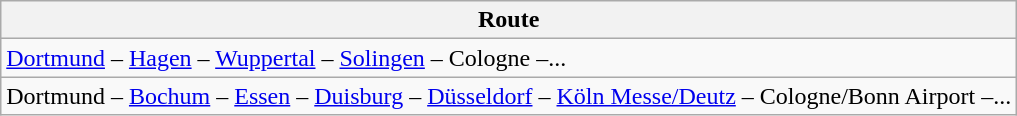<table class="wikitable">
<tr class="hintergrundfarbe5">
<th>Route</th>
</tr>
<tr>
<td><a href='#'>Dortmund</a> – <a href='#'>Hagen</a> – <a href='#'>Wuppertal</a> – <a href='#'>Solingen</a> – Cologne –...</td>
</tr>
<tr>
<td>Dortmund – <a href='#'>Bochum</a> – <a href='#'>Essen</a> – <a href='#'>Duisburg</a> – <a href='#'>Düsseldorf</a> – <a href='#'>Köln Messe/Deutz</a> – Cologne/Bonn Airport –...</td>
</tr>
</table>
